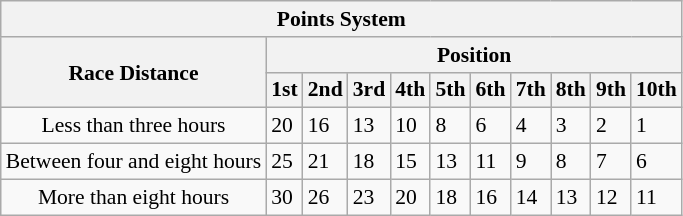<table class="wikitable" style="font-size: 90%;">
<tr>
<th colspan=11>Points System</th>
</tr>
<tr>
<th rowspan=2>Race Distance</th>
<th colspan=10>Position</th>
</tr>
<tr>
<th>1st</th>
<th>2nd</th>
<th>3rd</th>
<th>4th</th>
<th>5th</th>
<th>6th</th>
<th>7th</th>
<th>8th</th>
<th>9th</th>
<th>10th</th>
</tr>
<tr>
<td align="center">Less than three hours</td>
<td>20</td>
<td>16</td>
<td>13</td>
<td>10</td>
<td>8</td>
<td>6</td>
<td>4</td>
<td>3</td>
<td>2</td>
<td>1</td>
</tr>
<tr>
<td align="center">Between four and eight hours</td>
<td>25</td>
<td>21</td>
<td>18</td>
<td>15</td>
<td>13</td>
<td>11</td>
<td>9</td>
<td>8</td>
<td>7</td>
<td>6</td>
</tr>
<tr>
<td align="center">More than eight hours</td>
<td>30</td>
<td>26</td>
<td>23</td>
<td>20</td>
<td>18</td>
<td>16</td>
<td>14</td>
<td>13</td>
<td>12</td>
<td>11</td>
</tr>
</table>
